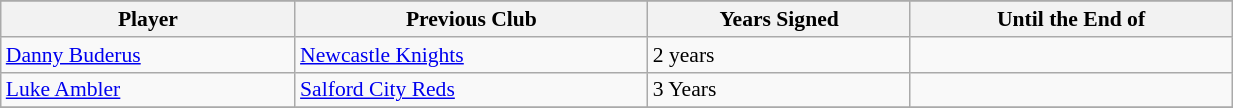<table class="wikitable" width="65%" style="font-size:90%">
<tr bgcolor=#FFFF33>
</tr>
<tr>
<th>Player</th>
<th>Previous Club</th>
<th>Years Signed</th>
<th>Until the End of</th>
</tr>
<tr>
<td><a href='#'>Danny Buderus</a></td>
<td><a href='#'>Newcastle Knights</a></td>
<td>2 years</td>
<td></td>
</tr>
<tr>
<td><a href='#'>Luke Ambler</a></td>
<td><a href='#'>Salford City Reds</a></td>
<td>3 Years</td>
<td></td>
</tr>
<tr>
</tr>
</table>
